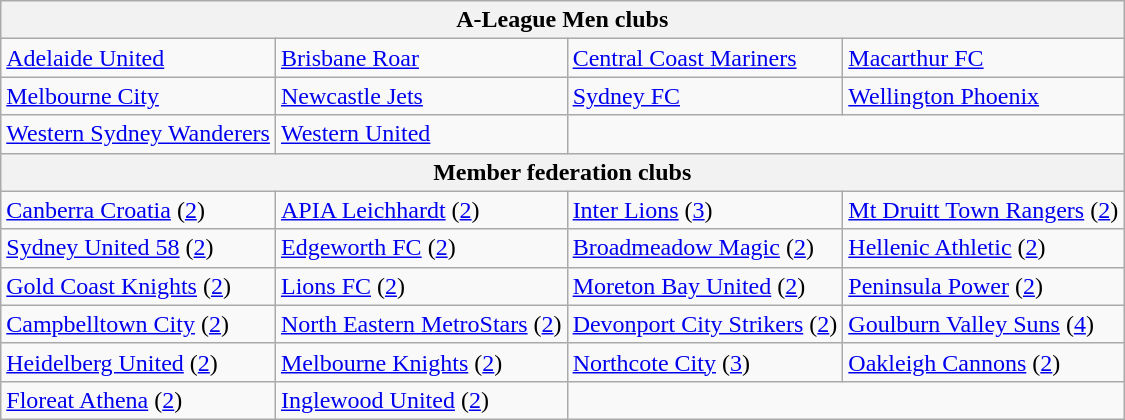<table class="wikitable">
<tr>
<th colspan="4">A-League Men clubs</th>
</tr>
<tr>
<td><a href='#'>Adelaide United</a></td>
<td><a href='#'>Brisbane Roar</a></td>
<td><a href='#'>Central Coast Mariners</a></td>
<td><a href='#'>Macarthur FC</a></td>
</tr>
<tr>
<td><a href='#'>Melbourne City</a></td>
<td><a href='#'>Newcastle Jets</a></td>
<td><a href='#'>Sydney FC</a></td>
<td><a href='#'>Wellington Phoenix</a></td>
</tr>
<tr>
<td><a href='#'>Western Sydney Wanderers</a></td>
<td><a href='#'>Western United</a></td>
<td colspan="2"></td>
</tr>
<tr>
<th colspan="4">Member federation clubs</th>
</tr>
<tr>
<td> <a href='#'>Canberra Croatia</a> (<a href='#'>2</a>)</td>
<td> <a href='#'>APIA Leichhardt</a> (<a href='#'>2</a>)</td>
<td> <a href='#'>Inter Lions</a> (<a href='#'>3</a>)</td>
<td> <a href='#'>Mt Druitt Town Rangers</a> (<a href='#'>2</a>)</td>
</tr>
<tr>
<td> <a href='#'>Sydney United 58</a> (<a href='#'>2</a>)</td>
<td> <a href='#'>Edgeworth FC</a> (<a href='#'>2</a>)</td>
<td> <a href='#'>Broadmeadow Magic</a> (<a href='#'>2</a>)</td>
<td> <a href='#'>Hellenic Athletic</a> (<a href='#'>2</a>)</td>
</tr>
<tr>
<td> <a href='#'>Gold Coast Knights</a> (<a href='#'>2</a>)</td>
<td> <a href='#'>Lions FC</a> (<a href='#'>2</a>)</td>
<td> <a href='#'>Moreton Bay United</a> (<a href='#'>2</a>)</td>
<td> <a href='#'>Peninsula Power</a> (<a href='#'>2</a>)</td>
</tr>
<tr>
<td> <a href='#'>Campbelltown City</a> (<a href='#'>2</a>)</td>
<td> <a href='#'>North Eastern MetroStars</a> (<a href='#'>2</a>)</td>
<td> <a href='#'>Devonport City Strikers</a> (<a href='#'>2</a>)</td>
<td> <a href='#'>Goulburn Valley Suns</a> (<a href='#'>4</a>)</td>
</tr>
<tr>
<td> <a href='#'>Heidelberg United</a> (<a href='#'>2</a>)</td>
<td> <a href='#'>Melbourne Knights</a> (<a href='#'>2</a>)</td>
<td> <a href='#'>Northcote City</a> (<a href='#'>3</a>)</td>
<td> <a href='#'>Oakleigh Cannons</a> (<a href='#'>2</a>)</td>
</tr>
<tr>
<td> <a href='#'>Floreat Athena</a> (<a href='#'>2</a>)</td>
<td> <a href='#'>Inglewood United</a> (<a href='#'>2</a>)</td>
<td colspan="2"></td>
</tr>
</table>
